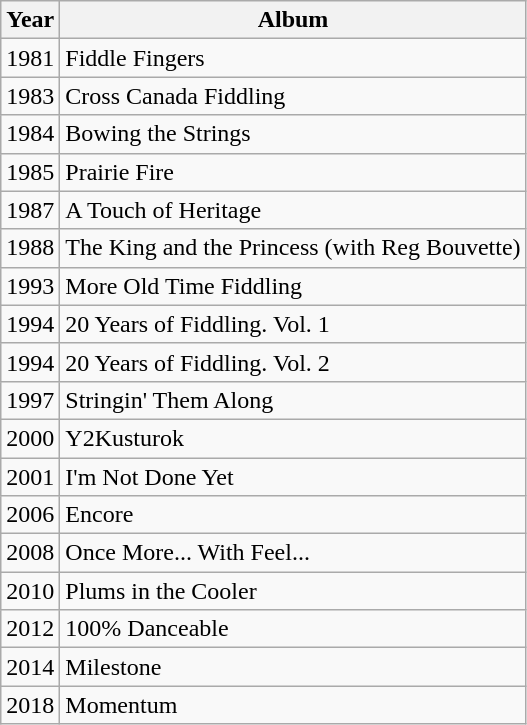<table class="wikitable">
<tr>
<th>Year</th>
<th>Album</th>
</tr>
<tr>
<td>1981</td>
<td>Fiddle Fingers</td>
</tr>
<tr>
<td>1983</td>
<td>Cross Canada Fiddling</td>
</tr>
<tr>
<td>1984</td>
<td>Bowing the Strings</td>
</tr>
<tr>
<td>1985</td>
<td>Prairie Fire</td>
</tr>
<tr>
<td>1987</td>
<td>A Touch of Heritage</td>
</tr>
<tr>
<td>1988</td>
<td>The King and the Princess (with Reg Bouvette)</td>
</tr>
<tr>
<td>1993</td>
<td>More Old Time Fiddling </td>
</tr>
<tr>
<td>1994</td>
<td>20 Years of Fiddling. Vol. 1 </td>
</tr>
<tr>
<td>1994</td>
<td>20 Years of Fiddling. Vol. 2 </td>
</tr>
<tr>
<td>1997</td>
<td>Stringin' Them Along</td>
</tr>
<tr>
<td>2000</td>
<td>Y2Kusturok</td>
</tr>
<tr>
<td>2001</td>
<td>I'm Not Done Yet</td>
</tr>
<tr>
<td>2006</td>
<td>Encore</td>
</tr>
<tr>
<td>2008</td>
<td>Once More... With Feel...</td>
</tr>
<tr>
<td>2010</td>
<td>Plums in the Cooler</td>
</tr>
<tr>
<td>2012</td>
<td>100% Danceable</td>
</tr>
<tr>
<td>2014</td>
<td>Milestone</td>
</tr>
<tr>
<td>2018</td>
<td>Momentum</td>
</tr>
</table>
